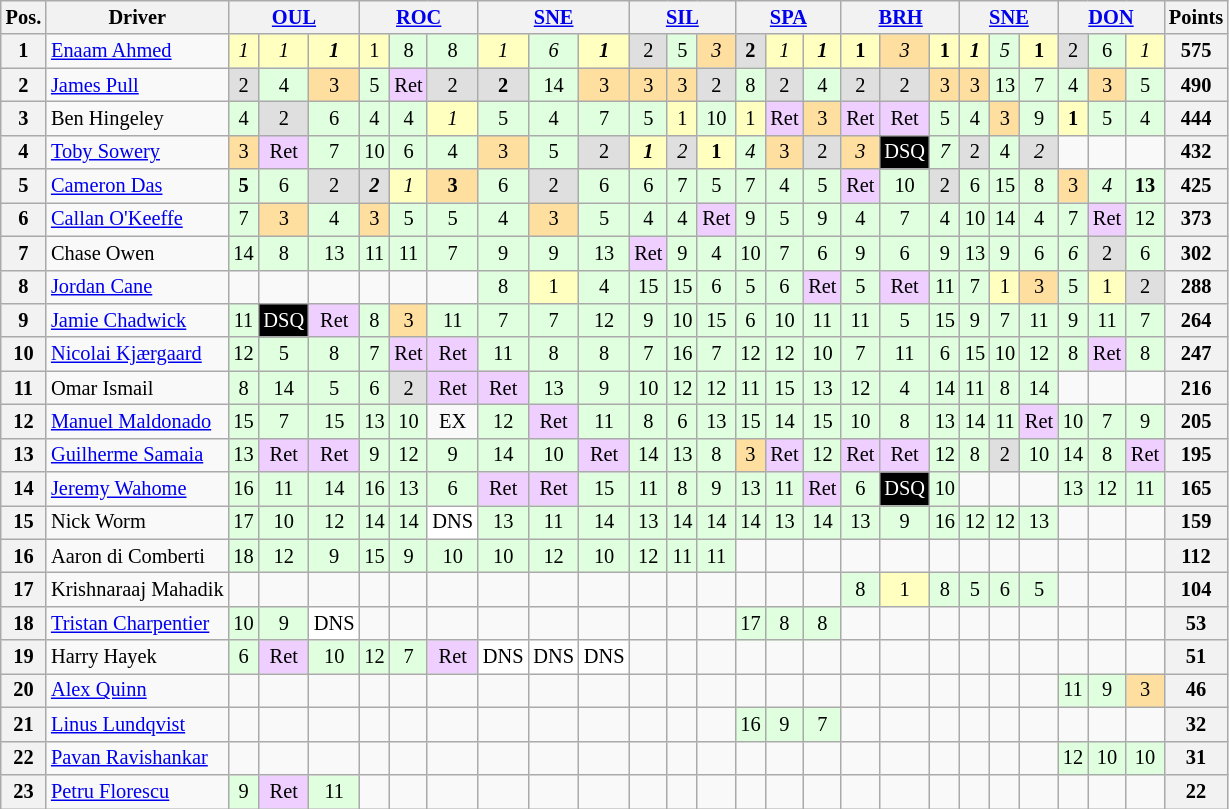<table class="wikitable" style="font-size: 85%; text-align: center">
<tr valign="top">
<th valign="middle">Pos.</th>
<th valign="middle">Driver</th>
<th colspan=3><a href='#'>OUL</a></th>
<th colspan=3><a href='#'>ROC</a></th>
<th colspan=3><a href='#'>SNE</a></th>
<th colspan=3><a href='#'>SIL</a></th>
<th colspan=3><a href='#'>SPA</a></th>
<th colspan=3><a href='#'>BRH</a></th>
<th colspan=3><a href='#'>SNE</a></th>
<th colspan=3><a href='#'>DON</a></th>
<th valign="middle">Points</th>
</tr>
<tr>
<th>1</th>
<td align=left> <a href='#'>Enaam Ahmed</a></td>
<td style="background:#FFFFBF;"><em>1</em></td>
<td style="background:#FFFFBF;"><em>1</em></td>
<td style="background:#FFFFBF;"><strong><em>1</em></strong></td>
<td style="background:#FFFFBF;">1</td>
<td style="background:#DFFFDF;">8</td>
<td style="background:#DFFFDF;">8</td>
<td style="background:#FFFFBF;"><em>1</em></td>
<td style="background:#DFFFDF;"><em>6</em></td>
<td style="background:#FFFFBF;"><strong><em>1</em></strong></td>
<td style="background:#DFDFDF;">2</td>
<td style="background:#DFFFDF;">5</td>
<td style="background:#FFDF9F;"><em>3</em></td>
<td style="background:#DFDFDF;"><strong>2</strong></td>
<td style="background:#FFFFBF;"><em>1</em></td>
<td style="background:#FFFFBF;"><strong><em>1</em></strong></td>
<td style="background:#FFFFBF;"><strong>1</strong></td>
<td style="background:#FFDF9F;"><em>3</em></td>
<td style="background:#FFFFBF;"><strong>1</strong></td>
<td style="background:#FFFFBF;"><strong><em>1</em></strong></td>
<td style="background:#DFFFDF;"><em>5</em></td>
<td style="background:#FFFFBF;"><strong>1</strong></td>
<td style="background:#DFDFDF;">2</td>
<td style="background:#DFFFDF;">6</td>
<td style="background:#FFFFBF;"><em>1</em></td>
<th>575</th>
</tr>
<tr>
<th>2</th>
<td align=left> <a href='#'>James Pull</a></td>
<td style="background:#DFDFDF;">2</td>
<td style="background:#DFFFDF;">4</td>
<td style="background:#FFDF9F;">3</td>
<td style="background:#DFFFDF;">5</td>
<td style="background:#EFCFFF;">Ret</td>
<td style="background:#DFDFDF;">2</td>
<td style="background:#DFDFDF;"><strong>2</strong></td>
<td style="background:#DFFFDF;">14</td>
<td style="background:#FFDF9F;">3</td>
<td style="background:#FFDF9F;">3</td>
<td style="background:#FFDF9F;">3</td>
<td style="background:#DFDFDF;">2</td>
<td style="background:#DFFFDF;">8</td>
<td style="background:#DFDFDF;">2</td>
<td style="background:#DFFFDF;">4</td>
<td style="background:#DFDFDF;">2</td>
<td style="background:#DFDFDF;">2</td>
<td style="background:#FFDF9F;">3</td>
<td style="background:#FFDF9F;">3</td>
<td style="background:#DFFFDF;">13</td>
<td style="background:#DFFFDF;">7</td>
<td style="background:#DFFFDF;">4</td>
<td style="background:#FFDF9F;">3</td>
<td style="background:#DFFFDF;">5</td>
<th>490</th>
</tr>
<tr>
<th>3</th>
<td align=left> Ben Hingeley</td>
<td style="background:#DFFFDF;">4</td>
<td style="background:#DFDFDF;">2</td>
<td style="background:#DFFFDF;">6</td>
<td style="background:#DFFFDF;">4</td>
<td style="background:#DFFFDF;">4</td>
<td style="background:#FFFFBF;"><em>1</em></td>
<td style="background:#DFFFDF;">5</td>
<td style="background:#DFFFDF;">4</td>
<td style="background:#DFFFDF;">7</td>
<td style="background:#DFFFDF;">5</td>
<td style="background:#FFFFBF;">1</td>
<td style="background:#DFFFDF;">10</td>
<td style="background:#FFFFBF;">1</td>
<td style="background:#EFCFFF;">Ret</td>
<td style="background:#FFDF9F;">3</td>
<td style="background:#EFCFFF;">Ret</td>
<td style="background:#EFCFFF;">Ret</td>
<td style="background:#DFFFDF;">5</td>
<td style="background:#DFFFDF;">4</td>
<td style="background:#FFDF9F;">3</td>
<td style="background:#DFFFDF;">9</td>
<td style="background:#FFFFBF;"><strong>1</strong></td>
<td style="background:#DFFFDF;">5</td>
<td style="background:#DFFFDF;">4</td>
<th>444</th>
</tr>
<tr>
<th>4</th>
<td align=left> <a href='#'>Toby Sowery</a></td>
<td style="background:#FFDF9F;">3</td>
<td style="background:#EFCFFF;">Ret</td>
<td style="background:#DFFFDF;">7</td>
<td style="background:#DFFFDF;">10</td>
<td style="background:#DFFFDF;">6</td>
<td style="background:#DFFFDF;">4</td>
<td style="background:#FFDF9F;">3</td>
<td style="background:#DFFFDF;">5</td>
<td style="background:#DFDFDF;">2</td>
<td style="background:#FFFFBF;"><strong><em>1</em></strong></td>
<td style="background:#DFDFDF;"><em>2</em></td>
<td style="background:#FFFFBF;"><strong>1</strong></td>
<td style="background:#DFFFDF;"><em>4</em></td>
<td style="background:#FFDF9F;">3</td>
<td style="background:#DFDFDF;">2</td>
<td style="background:#FFDF9F;"><em>3</em></td>
<td style="background:#000000; color:white;">DSQ</td>
<td style="background:#DFFFDF;"><em>7</em></td>
<td style="background:#DFDFDF;">2</td>
<td style="background:#DFFFDF;">4</td>
<td style="background:#DFDFDF;"><em>2</em></td>
<td></td>
<td></td>
<td></td>
<th>432</th>
</tr>
<tr>
<th>5</th>
<td align=left> <a href='#'>Cameron Das</a></td>
<td style="background:#DFFFDF;"><strong>5</strong></td>
<td style="background:#DFFFDF;">6</td>
<td style="background:#DFDFDF;">2</td>
<td style="background:#DFDFDF;"><strong><em>2</em></strong></td>
<td style="background:#FFFFBF;"><em>1</em></td>
<td style="background:#FFDF9F;"><strong>3</strong></td>
<td style="background:#DFFFDF;">6</td>
<td style="background:#DFDFDF;">2</td>
<td style="background:#DFFFDF;">6</td>
<td style="background:#DFFFDF;">6</td>
<td style="background:#DFFFDF;">7</td>
<td style="background:#DFFFDF;">5</td>
<td style="background:#DFFFDF;">7</td>
<td style="background:#DFFFDF;">4</td>
<td style="background:#DFFFDF;">5</td>
<td style="background:#EFCFFF;">Ret</td>
<td style="background:#DFFFDF;">10</td>
<td style="background:#DFDFDF;">2</td>
<td style="background:#DFFFDF;">6</td>
<td style="background:#DFFFDF;">15</td>
<td style="background:#DFFFDF;">8</td>
<td style="background:#FFDF9F;">3</td>
<td style="background:#DFFFDF;"><em>4</em></td>
<td style="background:#DFFFDF;"><strong>13</strong></td>
<th>425</th>
</tr>
<tr>
<th>6</th>
<td align=left> <a href='#'>Callan O'Keeffe</a></td>
<td style="background:#DFFFDF;">7</td>
<td style="background:#FFDF9F;">3</td>
<td style="background:#DFFFDF;">4</td>
<td style="background:#FFDF9F;">3</td>
<td style="background:#DFFFDF;">5</td>
<td style="background:#DFFFDF;">5</td>
<td style="background:#DFFFDF;">4</td>
<td style="background:#FFDF9F;">3</td>
<td style="background:#DFFFDF;">5</td>
<td style="background:#DFFFDF;">4</td>
<td style="background:#DFFFDF;">4</td>
<td style="background:#EFCFFF;">Ret</td>
<td style="background:#DFFFDF;">9</td>
<td style="background:#DFFFDF;">5</td>
<td style="background:#DFFFDF;">9</td>
<td style="background:#DFFFDF;">4</td>
<td style="background:#DFFFDF;">7</td>
<td style="background:#DFFFDF;">4</td>
<td style="background:#DFFFDF;">10</td>
<td style="background:#DFFFDF;">14</td>
<td style="background:#DFFFDF;">4</td>
<td style="background:#DFFFDF;">7</td>
<td style="background:#EFCFFF;">Ret</td>
<td style="background:#DFFFDF;">12</td>
<th>373</th>
</tr>
<tr>
<th>7</th>
<td align=left> Chase Owen</td>
<td style="background:#DFFFDF;">14</td>
<td style="background:#DFFFDF;">8</td>
<td style="background:#DFFFDF;">13</td>
<td style="background:#DFFFDF;">11</td>
<td style="background:#DFFFDF;">11</td>
<td style="background:#DFFFDF;">7</td>
<td style="background:#DFFFDF;">9</td>
<td style="background:#DFFFDF;">9</td>
<td style="background:#DFFFDF;">13</td>
<td style="background:#EFCFFF;">Ret</td>
<td style="background:#DFFFDF;">9</td>
<td style="background:#DFFFDF;">4</td>
<td style="background:#DFFFDF;">10</td>
<td style="background:#DFFFDF;">7</td>
<td style="background:#DFFFDF;">6</td>
<td style="background:#DFFFDF;">9</td>
<td style="background:#DFFFDF;">6</td>
<td style="background:#DFFFDF;">9</td>
<td style="background:#DFFFDF;">13</td>
<td style="background:#DFFFDF;">9</td>
<td style="background:#DFFFDF;">6</td>
<td style="background:#DFFFDF;"><em>6</em></td>
<td style="background:#DFDFDF;">2</td>
<td style="background:#DFFFDF;">6</td>
<th>302</th>
</tr>
<tr>
<th>8</th>
<td align=left> <a href='#'>Jordan Cane</a></td>
<td></td>
<td></td>
<td></td>
<td></td>
<td></td>
<td></td>
<td style="background:#DFFFDF;">8</td>
<td style="background:#FFFFBF;">1</td>
<td style="background:#DFFFDF;">4</td>
<td style="background:#DFFFDF;">15</td>
<td style="background:#DFFFDF;">15</td>
<td style="background:#DFFFDF;">6</td>
<td style="background:#DFFFDF;">5</td>
<td style="background:#DFFFDF;">6</td>
<td style="background:#EFCFFF;">Ret</td>
<td style="background:#DFFFDF;">5</td>
<td style="background:#EFCFFF;">Ret</td>
<td style="background:#DFFFDF;">11</td>
<td style="background:#DFFFDF;">7</td>
<td style="background:#FFFFBF;">1</td>
<td style="background:#FFDF9F;">3</td>
<td style="background:#DFFFDF;">5</td>
<td style="background:#FFFFBF;">1</td>
<td style="background:#DFDFDF;">2</td>
<th>288</th>
</tr>
<tr>
<th>9</th>
<td align=left> <a href='#'>Jamie Chadwick</a></td>
<td style="background:#DFFFDF;">11</td>
<td style="background:#000000; color:white;">DSQ</td>
<td style="background:#EFCFFF;">Ret</td>
<td style="background:#DFFFDF;">8</td>
<td style="background:#FFDF9F;">3</td>
<td style="background:#DFFFDF;">11</td>
<td style="background:#DFFFDF;">7</td>
<td style="background:#DFFFDF;">7</td>
<td style="background:#DFFFDF;">12</td>
<td style="background:#DFFFDF;">9</td>
<td style="background:#DFFFDF;">10</td>
<td style="background:#DFFFDF;">15</td>
<td style="background:#DFFFDF;">6</td>
<td style="background:#DFFFDF;">10</td>
<td style="background:#DFFFDF;">11</td>
<td style="background:#DFFFDF;">11</td>
<td style="background:#DFFFDF;">5</td>
<td style="background:#DFFFDF;">15</td>
<td style="background:#DFFFDF;">9</td>
<td style="background:#DFFFDF;">7</td>
<td style="background:#DFFFDF;">11</td>
<td style="background:#DFFFDF;">9</td>
<td style="background:#DFFFDF;">11</td>
<td style="background:#DFFFDF;">7</td>
<th>264</th>
</tr>
<tr>
<th>10</th>
<td align=left> <a href='#'>Nicolai Kjærgaard</a></td>
<td style="background:#DFFFDF;">12</td>
<td style="background:#DFFFDF;">5</td>
<td style="background:#DFFFDF;">8</td>
<td style="background:#DFFFDF;">7</td>
<td style="background:#EFCFFF;">Ret</td>
<td style="background:#EFCFFF;">Ret</td>
<td style="background:#DFFFDF;">11</td>
<td style="background:#DFFFDF;">8</td>
<td style="background:#DFFFDF;">8</td>
<td style="background:#DFFFDF;">7</td>
<td style="background:#DFFFDF;">16</td>
<td style="background:#DFFFDF;">7</td>
<td style="background:#DFFFDF;">12</td>
<td style="background:#DFFFDF;">12</td>
<td style="background:#DFFFDF;">10</td>
<td style="background:#DFFFDF;">7</td>
<td style="background:#DFFFDF;">11</td>
<td style="background:#DFFFDF;">6</td>
<td style="background:#DFFFDF;">15</td>
<td style="background:#DFFFDF;">10</td>
<td style="background:#DFFFDF;">12</td>
<td style="background:#DFFFDF;">8</td>
<td style="background:#EFCFFF;">Ret</td>
<td style="background:#DFFFDF;">8</td>
<th>247</th>
</tr>
<tr>
<th>11</th>
<td align=left> Omar Ismail</td>
<td style="background:#DFFFDF;">8</td>
<td style="background:#DFFFDF;">14</td>
<td style="background:#DFFFDF;">5</td>
<td style="background:#DFFFDF;">6</td>
<td style="background:#DFDFDF;">2</td>
<td style="background:#EFCFFF;">Ret</td>
<td style="background:#EFCFFF;">Ret</td>
<td style="background:#DFFFDF;">13</td>
<td style="background:#DFFFDF;">9</td>
<td style="background:#DFFFDF;">10</td>
<td style="background:#DFFFDF;">12</td>
<td style="background:#DFFFDF;">12</td>
<td style="background:#DFFFDF;">11</td>
<td style="background:#DFFFDF;">15</td>
<td style="background:#DFFFDF;">13</td>
<td style="background:#DFFFDF;">12</td>
<td style="background:#DFFFDF;">4</td>
<td style="background:#DFFFDF;">14</td>
<td style="background:#DFFFDF;">11</td>
<td style="background:#DFFFDF;">8</td>
<td style="background:#DFFFDF;">14</td>
<td></td>
<td></td>
<td></td>
<th>216</th>
</tr>
<tr>
<th>12</th>
<td align=left> <a href='#'>Manuel Maldonado</a></td>
<td style="background:#DFFFDF;">15</td>
<td style="background:#DFFFDF;">7</td>
<td style="background:#DFFFDF;">15</td>
<td style="background:#DFFFDF;">13</td>
<td style="background:#DFFFDF;">10</td>
<td>EX</td>
<td style="background:#DFFFDF;">12</td>
<td style="background:#EFCFFF;">Ret</td>
<td style="background:#DFFFDF;">11</td>
<td style="background:#DFFFDF;">8</td>
<td style="background:#DFFFDF;">6</td>
<td style="background:#DFFFDF;">13</td>
<td style="background:#DFFFDF;">15</td>
<td style="background:#DFFFDF;">14</td>
<td style="background:#DFFFDF;">15</td>
<td style="background:#DFFFDF;">10</td>
<td style="background:#DFFFDF;">8</td>
<td style="background:#DFFFDF;">13</td>
<td style="background:#DFFFDF;">14</td>
<td style="background:#DFFFDF;">11</td>
<td style="background:#EFCFFF;">Ret</td>
<td style="background:#DFFFDF;">10</td>
<td style="background:#DFFFDF;">7</td>
<td style="background:#DFFFDF;">9</td>
<th>205</th>
</tr>
<tr>
<th>13</th>
<td align=left> <a href='#'>Guilherme Samaia</a></td>
<td style="background:#DFFFDF;">13</td>
<td style="background:#EFCFFF;">Ret</td>
<td style="background:#EFCFFF;">Ret</td>
<td style="background:#DFFFDF;">9</td>
<td style="background:#DFFFDF;">12</td>
<td style="background:#DFFFDF;">9</td>
<td style="background:#DFFFDF;">14</td>
<td style="background:#DFFFDF;">10</td>
<td style="background:#EFCFFF;">Ret</td>
<td style="background:#DFFFDF;">14</td>
<td style="background:#DFFFDF;">13</td>
<td style="background:#DFFFDF;">8</td>
<td style="background:#FFDF9F;">3</td>
<td style="background:#EFCFFF;">Ret</td>
<td style="background:#DFFFDF;">12</td>
<td style="background:#EFCFFF;">Ret</td>
<td style="background:#EFCFFF;">Ret</td>
<td style="background:#DFFFDF;">12</td>
<td style="background:#DFFFDF;">8</td>
<td style="background:#DFDFDF;">2</td>
<td style="background:#DFFFDF;">10</td>
<td style="background:#DFFFDF;">14</td>
<td style="background:#DFFFDF;">8</td>
<td style="background:#EFCFFF;">Ret</td>
<th>195</th>
</tr>
<tr>
<th>14</th>
<td align=left> <a href='#'>Jeremy Wahome</a></td>
<td style="background:#DFFFDF;">16</td>
<td style="background:#DFFFDF;">11</td>
<td style="background:#DFFFDF;">14</td>
<td style="background:#DFFFDF;">16</td>
<td style="background:#DFFFDF;">13</td>
<td style="background:#DFFFDF;">6</td>
<td style="background:#EFCFFF;">Ret</td>
<td style="background:#EFCFFF;">Ret</td>
<td style="background:#DFFFDF;">15</td>
<td style="background:#DFFFDF;">11</td>
<td style="background:#DFFFDF;">8</td>
<td style="background:#DFFFDF;">9</td>
<td style="background:#DFFFDF;">13</td>
<td style="background:#DFFFDF;">11</td>
<td style="background:#EFCFFF;">Ret</td>
<td style="background:#DFFFDF;">6</td>
<td style="background:#000000; color:white;">DSQ</td>
<td style="background:#DFFFDF;">10</td>
<td></td>
<td></td>
<td></td>
<td style="background:#DFFFDF;">13</td>
<td style="background:#DFFFDF;">12</td>
<td style="background:#DFFFDF;">11</td>
<th>165</th>
</tr>
<tr>
<th>15</th>
<td align=left> Nick Worm</td>
<td style="background:#DFFFDF;">17</td>
<td style="background:#DFFFDF;">10</td>
<td style="background:#DFFFDF;">12</td>
<td style="background:#DFFFDF;">14</td>
<td style="background:#DFFFDF;">14</td>
<td style="background:#FFFFFF;">DNS</td>
<td style="background:#DFFFDF;">13</td>
<td style="background:#DFFFDF;">11</td>
<td style="background:#DFFFDF;">14</td>
<td style="background:#DFFFDF;">13</td>
<td style="background:#DFFFDF;">14</td>
<td style="background:#DFFFDF;">14</td>
<td style="background:#DFFFDF;">14</td>
<td style="background:#DFFFDF;">13</td>
<td style="background:#DFFFDF;">14</td>
<td style="background:#DFFFDF;">13</td>
<td style="background:#DFFFDF;">9</td>
<td style="background:#DFFFDF;">16</td>
<td style="background:#DFFFDF;">12</td>
<td style="background:#DFFFDF;">12</td>
<td style="background:#DFFFDF;">13</td>
<td></td>
<td></td>
<td></td>
<th>159</th>
</tr>
<tr>
<th>16</th>
<td align=left> Aaron di Comberti</td>
<td style="background:#DFFFDF;">18</td>
<td style="background:#DFFFDF;">12</td>
<td style="background:#DFFFDF;">9</td>
<td style="background:#DFFFDF;">15</td>
<td style="background:#DFFFDF;">9</td>
<td style="background:#DFFFDF;">10</td>
<td style="background:#DFFFDF;">10</td>
<td style="background:#DFFFDF;">12</td>
<td style="background:#DFFFDF;">10</td>
<td style="background:#DFFFDF;">12</td>
<td style="background:#DFFFDF;">11</td>
<td style="background:#DFFFDF;">11</td>
<td></td>
<td></td>
<td></td>
<td></td>
<td></td>
<td></td>
<td></td>
<td></td>
<td></td>
<td></td>
<td></td>
<td></td>
<th>112</th>
</tr>
<tr>
<th>17</th>
<td align=left nowrap> Krishnaraaj Mahadik</td>
<td></td>
<td></td>
<td></td>
<td></td>
<td></td>
<td></td>
<td></td>
<td></td>
<td></td>
<td></td>
<td></td>
<td></td>
<td></td>
<td></td>
<td></td>
<td style="background:#DFFFDF;">8</td>
<td style="background:#FFFFBF;">1</td>
<td style="background:#DFFFDF;">8</td>
<td style="background:#DFFFDF;">5</td>
<td style="background:#DFFFDF;">6</td>
<td style="background:#DFFFDF;">5</td>
<td></td>
<td></td>
<td></td>
<th>104</th>
</tr>
<tr>
<th>18</th>
<td align=left> <a href='#'>Tristan Charpentier</a></td>
<td style="background:#DFFFDF;">10</td>
<td style="background:#DFFFDF;">9</td>
<td style="background:#FFFFFF;">DNS</td>
<td></td>
<td></td>
<td></td>
<td></td>
<td></td>
<td></td>
<td></td>
<td></td>
<td></td>
<td style="background:#DFFFDF;">17</td>
<td style="background:#DFFFDF;">8</td>
<td style="background:#DFFFDF;">8</td>
<td></td>
<td></td>
<td></td>
<td></td>
<td></td>
<td></td>
<td></td>
<td></td>
<td></td>
<th>53</th>
</tr>
<tr>
<th>19</th>
<td align=left> Harry Hayek</td>
<td style="background:#DFFFDF;">6</td>
<td style="background:#EFCFFF;">Ret</td>
<td style="background:#DFFFDF;">10</td>
<td style="background:#DFFFDF;">12</td>
<td style="background:#DFFFDF;">7</td>
<td style="background:#EFCFFF;">Ret</td>
<td style="background:#FFFFFF;">DNS</td>
<td style="background:#FFFFFF;">DNS</td>
<td style="background:#FFFFFF;">DNS</td>
<td></td>
<td></td>
<td></td>
<td></td>
<td></td>
<td></td>
<td></td>
<td></td>
<td></td>
<td></td>
<td></td>
<td></td>
<td></td>
<td></td>
<td></td>
<th>51</th>
</tr>
<tr>
<th>20</th>
<td align=left> <a href='#'>Alex Quinn</a></td>
<td></td>
<td></td>
<td></td>
<td></td>
<td></td>
<td></td>
<td></td>
<td></td>
<td></td>
<td></td>
<td></td>
<td></td>
<td></td>
<td></td>
<td></td>
<td></td>
<td></td>
<td></td>
<td></td>
<td></td>
<td></td>
<td style="background:#DFFFDF;">11</td>
<td style="background:#DFFFDF;">9</td>
<td style="background:#FFDF9F;">3</td>
<th>46</th>
</tr>
<tr>
<th>21</th>
<td align=left> <a href='#'>Linus Lundqvist</a></td>
<td></td>
<td></td>
<td></td>
<td></td>
<td></td>
<td></td>
<td></td>
<td></td>
<td></td>
<td></td>
<td></td>
<td></td>
<td style="background:#DFFFDF;">16</td>
<td style="background:#DFFFDF;">9</td>
<td style="background:#DFFFDF;">7</td>
<td></td>
<td></td>
<td></td>
<td></td>
<td></td>
<td></td>
<td></td>
<td></td>
<td></td>
<th>32</th>
</tr>
<tr>
<th>22</th>
<td align=left> <a href='#'>Pavan Ravishankar</a></td>
<td></td>
<td></td>
<td></td>
<td></td>
<td></td>
<td></td>
<td></td>
<td></td>
<td></td>
<td></td>
<td></td>
<td></td>
<td></td>
<td></td>
<td></td>
<td></td>
<td></td>
<td></td>
<td></td>
<td></td>
<td></td>
<td style="background:#DFFFDF;">12</td>
<td style="background:#DFFFDF;">10</td>
<td style="background:#DFFFDF;">10</td>
<th>31</th>
</tr>
<tr>
<th>23</th>
<td align=left> <a href='#'>Petru Florescu</a></td>
<td style="background:#DFFFDF;">9</td>
<td style="background:#EFCFFF;">Ret</td>
<td style="background:#DFFFDF;">11</td>
<td></td>
<td></td>
<td></td>
<td></td>
<td></td>
<td></td>
<td></td>
<td></td>
<td></td>
<td></td>
<td></td>
<td></td>
<td></td>
<td></td>
<td></td>
<td></td>
<td></td>
<td></td>
<td></td>
<td></td>
<td></td>
<th>22</th>
</tr>
</table>
